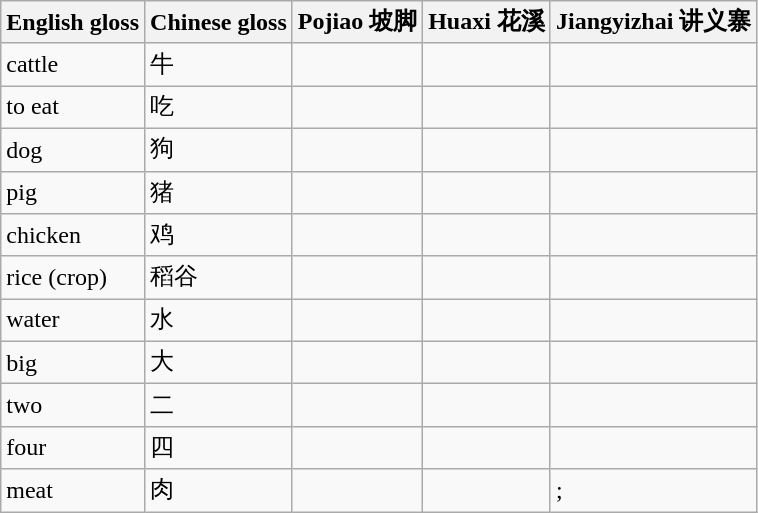<table class="wikitable">
<tr>
<th>English gloss</th>
<th>Chinese gloss</th>
<th>Pojiao 坡脚</th>
<th>Huaxi 花溪</th>
<th>Jiangyizhai 讲义寨</th>
</tr>
<tr>
<td>cattle</td>
<td>牛</td>
<td></td>
<td></td>
<td></td>
</tr>
<tr>
<td>to eat</td>
<td>吃</td>
<td></td>
<td></td>
<td></td>
</tr>
<tr>
<td>dog</td>
<td>狗</td>
<td></td>
<td></td>
<td></td>
</tr>
<tr>
<td>pig</td>
<td>猪</td>
<td></td>
<td></td>
<td></td>
</tr>
<tr>
<td>chicken</td>
<td>鸡</td>
<td></td>
<td></td>
<td></td>
</tr>
<tr>
<td>rice (crop)</td>
<td>稻谷</td>
<td></td>
<td></td>
<td></td>
</tr>
<tr>
<td>water</td>
<td>水</td>
<td></td>
<td></td>
<td></td>
</tr>
<tr>
<td>big</td>
<td>大</td>
<td></td>
<td></td>
<td></td>
</tr>
<tr>
<td>two</td>
<td>二</td>
<td></td>
<td></td>
<td></td>
</tr>
<tr>
<td>four</td>
<td>四</td>
<td></td>
<td></td>
<td></td>
</tr>
<tr>
<td>meat</td>
<td>肉</td>
<td></td>
<td></td>
<td>; </td>
</tr>
</table>
